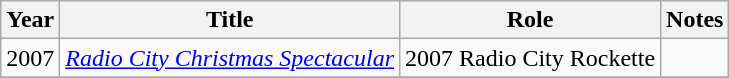<table class="wikitable">
<tr>
<th>Year</th>
<th>Title</th>
<th>Role</th>
<th>Notes</th>
</tr>
<tr>
<td>2007</td>
<td><em><a href='#'>Radio City Christmas Spectacular</a></em></td>
<td>2007 Radio City Rockette</td>
<td></td>
</tr>
<tr>
</tr>
</table>
